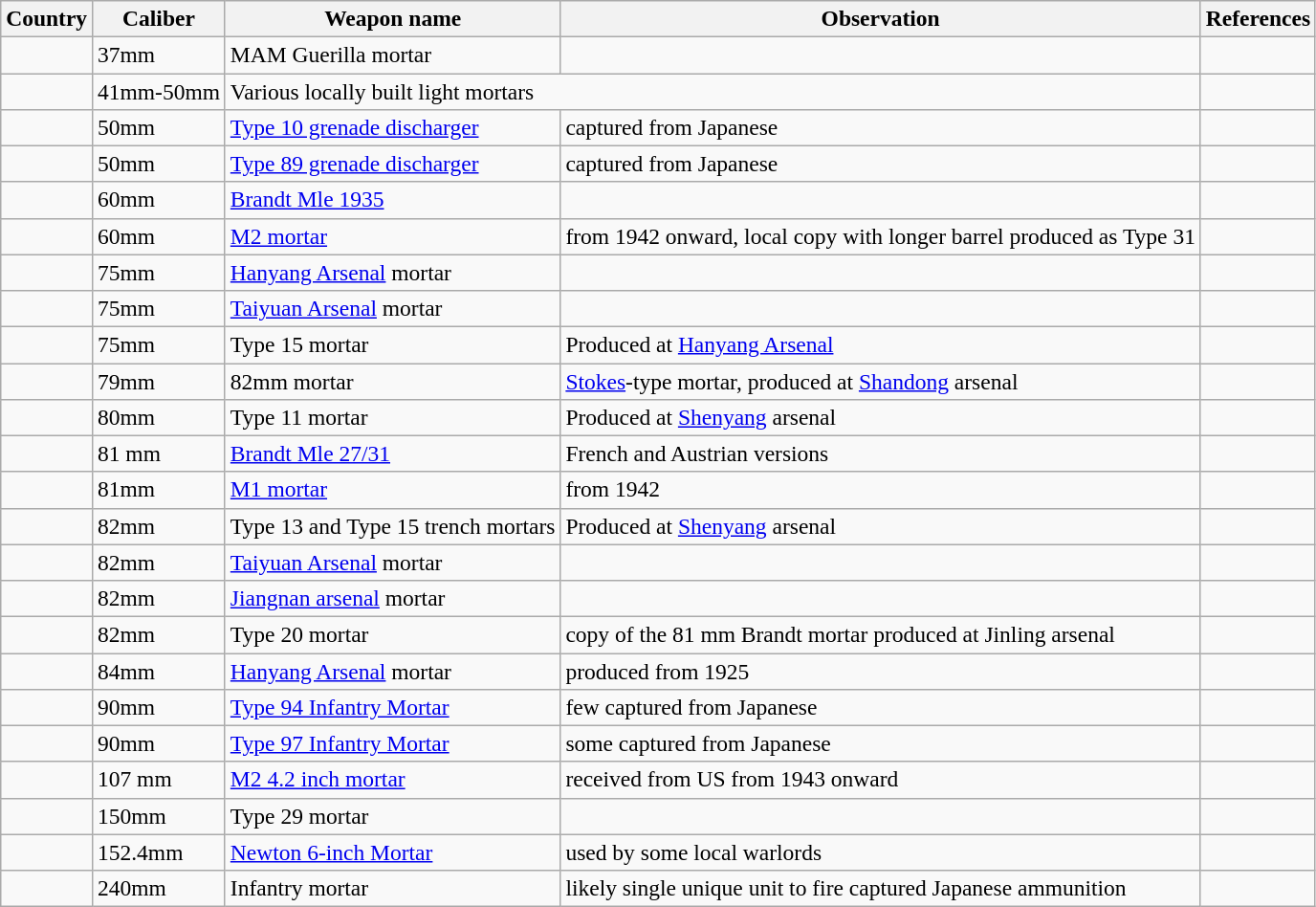<table class="wikitable sortable" style="font-size:98%;">
<tr>
<th>Country</th>
<th>Caliber</th>
<th>Weapon name</th>
<th>Observation</th>
<th>References</th>
</tr>
<tr>
<td></td>
<td>37mm</td>
<td>MAM Guerilla mortar</td>
<td></td>
<td></td>
</tr>
<tr>
<td></td>
<td>41mm-50mm</td>
<td colspan="2">Various locally built light mortars</td>
<td></td>
</tr>
<tr>
<td></td>
<td>50mm</td>
<td><a href='#'>Type 10 grenade discharger</a></td>
<td>captured from Japanese</td>
<td></td>
</tr>
<tr>
<td></td>
<td>50mm</td>
<td><a href='#'>Type 89 grenade discharger</a></td>
<td>captured from Japanese</td>
<td></td>
</tr>
<tr>
<td></td>
<td>60mm</td>
<td><a href='#'>Brandt Mle 1935</a></td>
<td></td>
<td></td>
</tr>
<tr>
<td></td>
<td>60mm</td>
<td><a href='#'>M2 mortar</a></td>
<td>from 1942 onward, local copy with longer barrel produced as Type 31</td>
<td></td>
</tr>
<tr>
<td></td>
<td>75mm</td>
<td><a href='#'>Hanyang Arsenal</a> mortar</td>
<td></td>
<td></td>
</tr>
<tr>
<td></td>
<td>75mm</td>
<td><a href='#'>Taiyuan Arsenal</a> mortar</td>
<td></td>
<td></td>
</tr>
<tr>
<td></td>
<td>75mm</td>
<td>Type 15 mortar</td>
<td>Produced at <a href='#'>Hanyang Arsenal</a></td>
<td></td>
</tr>
<tr>
<td></td>
<td>79mm</td>
<td>82mm mortar </td>
<td><a href='#'>Stokes</a>-type mortar, produced at <a href='#'>Shandong</a> arsenal</td>
<td></td>
</tr>
<tr>
<td></td>
<td>80mm</td>
<td>Type 11 mortar</td>
<td>Produced at <a href='#'>Shenyang</a> arsenal</td>
<td></td>
</tr>
<tr>
<td></td>
<td>81 mm</td>
<td><a href='#'>Brandt Mle 27/31</a></td>
<td>French and Austrian versions</td>
<td></td>
</tr>
<tr>
<td></td>
<td>81mm</td>
<td><a href='#'>M1 mortar</a></td>
<td>from 1942</td>
<td></td>
</tr>
<tr>
<td></td>
<td>82mm</td>
<td>Type 13 and Type 15 trench mortars</td>
<td>Produced at <a href='#'>Shenyang</a> arsenal</td>
<td></td>
</tr>
<tr>
<td></td>
<td>82mm</td>
<td><a href='#'>Taiyuan Arsenal</a> mortar</td>
<td></td>
<td></td>
</tr>
<tr>
<td></td>
<td>82mm</td>
<td><a href='#'>Jiangnan arsenal</a> mortar</td>
<td></td>
<td></td>
</tr>
<tr>
<td></td>
<td>82mm</td>
<td>Type 20 mortar</td>
<td>copy of the 81 mm Brandt mortar produced at Jinling arsenal</td>
<td></td>
</tr>
<tr>
<td></td>
<td>84mm</td>
<td><a href='#'>Hanyang Arsenal</a> mortar</td>
<td>produced from 1925</td>
<td></td>
</tr>
<tr>
<td></td>
<td>90mm</td>
<td><a href='#'>Type 94 Infantry Mortar</a></td>
<td>few captured from Japanese</td>
<td></td>
</tr>
<tr>
<td></td>
<td>90mm</td>
<td><a href='#'>Type 97 Infantry Mortar</a></td>
<td>some captured from Japanese</td>
<td></td>
</tr>
<tr>
<td></td>
<td>107 mm</td>
<td><a href='#'>M2 4.2 inch mortar</a></td>
<td>received from US from 1943 onward</td>
<td></td>
</tr>
<tr>
<td></td>
<td>150mm</td>
<td>Type 29 mortar</td>
<td></td>
<td></td>
</tr>
<tr>
<td></td>
<td>152.4mm</td>
<td><a href='#'>Newton 6-inch Mortar</a></td>
<td>used by some local warlords</td>
<td></td>
</tr>
<tr>
<td></td>
<td>240mm</td>
<td>Infantry mortar</td>
<td>likely single unique unit to fire captured Japanese ammunition</td>
<td></td>
</tr>
</table>
